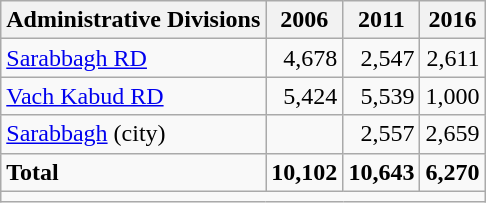<table class="wikitable">
<tr>
<th>Administrative Divisions</th>
<th>2006</th>
<th>2011</th>
<th>2016</th>
</tr>
<tr>
<td><a href='#'>Sarabbagh RD</a></td>
<td style="text-align: right;">4,678</td>
<td style="text-align: right;">2,547</td>
<td style="text-align: right;">2,611</td>
</tr>
<tr>
<td><a href='#'>Vach Kabud RD</a></td>
<td style="text-align: right;">5,424</td>
<td style="text-align: right;">5,539</td>
<td style="text-align: right;">1,000</td>
</tr>
<tr>
<td><a href='#'>Sarabbagh</a> (city)</td>
<td style="text-align: right;"></td>
<td style="text-align: right;">2,557</td>
<td style="text-align: right;">2,659</td>
</tr>
<tr>
<td><strong>Total</strong></td>
<td style="text-align: right;"><strong>10,102</strong></td>
<td style="text-align: right;"><strong>10,643</strong></td>
<td style="text-align: right;"><strong>6,270</strong></td>
</tr>
<tr>
<td colspan=4></td>
</tr>
</table>
